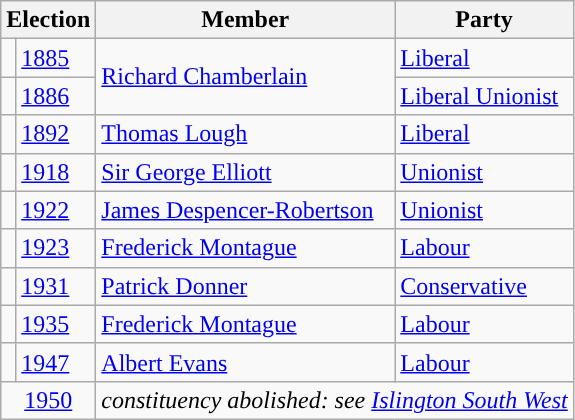<table class="wikitable">
<tr>
<th colspan="2">Election</th>
<th>Member</th>
<th>Party</th>
</tr>
<tr>
<td style="color:inherit;background-color: "></td>
<td><a href='#'>1885</a></td>
<td rowspan="2"><a href='#'>Richard Chamberlain</a></td>
<td><a href='#'>Liberal</a></td>
</tr>
<tr>
<td style="color:inherit;background-color: "></td>
<td><a href='#'>1886</a></td>
<td><a href='#'>Liberal Unionist</a></td>
</tr>
<tr>
<td style="color:inherit;background-color: "></td>
<td><a href='#'>1892</a></td>
<td><a href='#'>Thomas Lough</a></td>
<td><a href='#'>Liberal</a></td>
</tr>
<tr>
<td style="color:inherit;background-color: "></td>
<td><a href='#'>1918</a></td>
<td><a href='#'>Sir George Elliott</a></td>
<td><a href='#'>Unionist</a></td>
</tr>
<tr>
<td style="color:inherit;background-color: "></td>
<td><a href='#'>1922</a></td>
<td><a href='#'>James Despencer-Robertson</a></td>
<td><a href='#'>Unionist</a></td>
</tr>
<tr>
<td style="color:inherit;background-color: "></td>
<td><a href='#'>1923</a></td>
<td><a href='#'>Frederick Montague</a></td>
<td><a href='#'>Labour</a></td>
</tr>
<tr>
<td style="color:inherit;background-color: "></td>
<td><a href='#'>1931</a></td>
<td><a href='#'>Patrick Donner</a></td>
<td><a href='#'>Conservative</a></td>
</tr>
<tr>
<td style="color:inherit;background-color: "></td>
<td><a href='#'>1935</a></td>
<td><a href='#'>Frederick Montague</a></td>
<td><a href='#'>Labour</a></td>
</tr>
<tr>
<td style="color:inherit;background-color: "></td>
<td><a href='#'>1947</a></td>
<td><a href='#'>Albert Evans</a></td>
<td><a href='#'>Labour</a></td>
</tr>
<tr>
<td colspan="2" align="center"><a href='#'>1950</a></td>
<td colspan="2"><em>constituency abolished: see <a href='#'>Islington South West</a></em></td>
</tr>
</table>
